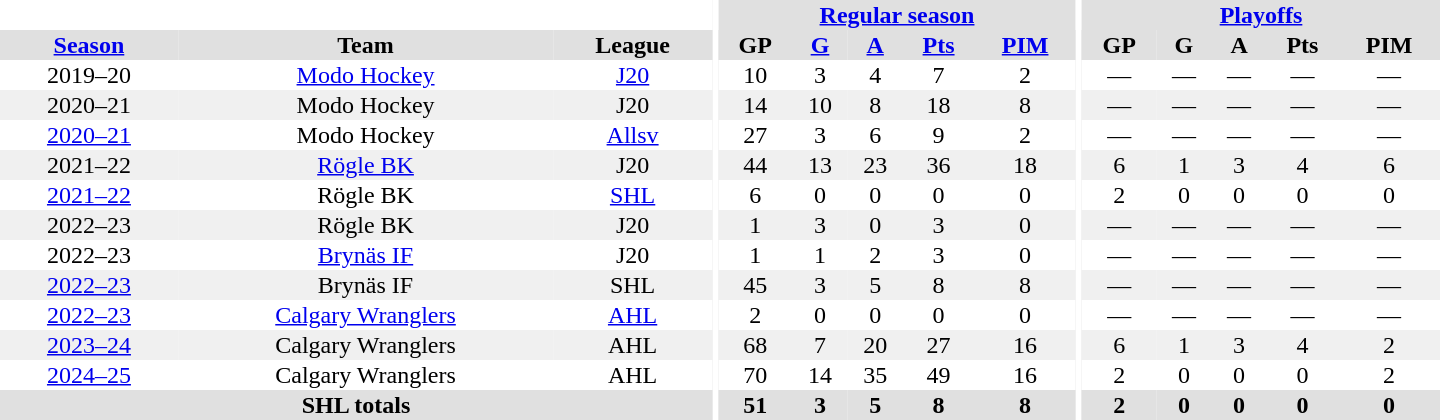<table border="0" cellpadding="1" cellspacing="0" style="text-align:center; width:60em">
<tr bgcolor="#e0e0e0">
<th colspan="3" bgcolor="#ffffff"></th>
<th rowspan="99" bgcolor="#ffffff"></th>
<th colspan="5"><a href='#'>Regular season</a></th>
<th rowspan="99" bgcolor="#ffffff"></th>
<th colspan="5"><a href='#'>Playoffs</a></th>
</tr>
<tr bgcolor="#e0e0e0">
<th><a href='#'>Season</a></th>
<th>Team</th>
<th>League</th>
<th>GP</th>
<th><a href='#'>G</a></th>
<th><a href='#'>A</a></th>
<th><a href='#'>Pts</a></th>
<th><a href='#'>PIM</a></th>
<th>GP</th>
<th>G</th>
<th>A</th>
<th>Pts</th>
<th>PIM</th>
</tr>
<tr>
<td>2019–20</td>
<td><a href='#'>Modo Hockey</a></td>
<td><a href='#'>J20</a></td>
<td>10</td>
<td>3</td>
<td>4</td>
<td>7</td>
<td>2</td>
<td>—</td>
<td>—</td>
<td>—</td>
<td>—</td>
<td>—</td>
</tr>
<tr bgcolor="#f0f0f0">
<td>2020–21</td>
<td>Modo Hockey</td>
<td>J20</td>
<td>14</td>
<td>10</td>
<td>8</td>
<td>18</td>
<td>8</td>
<td>—</td>
<td>—</td>
<td>—</td>
<td>—</td>
<td>—</td>
</tr>
<tr>
</tr>
<tr>
<td><a href='#'>2020–21</a></td>
<td>Modo Hockey</td>
<td><a href='#'>Allsv</a></td>
<td>27</td>
<td>3</td>
<td>6</td>
<td>9</td>
<td>2</td>
<td>—</td>
<td>—</td>
<td>—</td>
<td>—</td>
<td>—</td>
</tr>
<tr bgcolor="#f0f0f0">
<td>2021–22</td>
<td><a href='#'>Rögle BK</a></td>
<td>J20</td>
<td>44</td>
<td>13</td>
<td>23</td>
<td>36</td>
<td>18</td>
<td>6</td>
<td>1</td>
<td>3</td>
<td>4</td>
<td>6</td>
</tr>
<tr>
<td><a href='#'>2021–22</a></td>
<td>Rögle BK</td>
<td><a href='#'>SHL</a></td>
<td>6</td>
<td>0</td>
<td>0</td>
<td>0</td>
<td>0</td>
<td>2</td>
<td>0</td>
<td>0</td>
<td>0</td>
<td>0</td>
</tr>
<tr bgcolor="#f0f0f0">
<td>2022–23</td>
<td>Rögle BK</td>
<td>J20</td>
<td>1</td>
<td>3</td>
<td>0</td>
<td>3</td>
<td>0</td>
<td>—</td>
<td>—</td>
<td>—</td>
<td>—</td>
<td>—</td>
</tr>
<tr>
<td>2022–23</td>
<td><a href='#'>Brynäs IF</a></td>
<td>J20</td>
<td>1</td>
<td>1</td>
<td>2</td>
<td>3</td>
<td>0</td>
<td>—</td>
<td>—</td>
<td>—</td>
<td>—</td>
<td>—</td>
</tr>
<tr bgcolor="#f0f0f0">
<td><a href='#'>2022–23</a></td>
<td>Brynäs IF</td>
<td>SHL</td>
<td>45</td>
<td>3</td>
<td>5</td>
<td>8</td>
<td>8</td>
<td>—</td>
<td>—</td>
<td>—</td>
<td>—</td>
<td>—</td>
</tr>
<tr>
<td><a href='#'>2022–23</a></td>
<td><a href='#'>Calgary Wranglers</a></td>
<td><a href='#'>AHL</a></td>
<td>2</td>
<td>0</td>
<td>0</td>
<td>0</td>
<td>0</td>
<td>—</td>
<td>—</td>
<td>—</td>
<td>—</td>
<td>—</td>
</tr>
<tr bgcolor="#f0f0f0">
<td><a href='#'>2023–24</a></td>
<td>Calgary Wranglers</td>
<td>AHL</td>
<td>68</td>
<td>7</td>
<td>20</td>
<td>27</td>
<td>16</td>
<td>6</td>
<td>1</td>
<td>3</td>
<td>4</td>
<td>2</td>
</tr>
<tr>
<td><a href='#'>2024–25</a></td>
<td>Calgary Wranglers</td>
<td>AHL</td>
<td>70</td>
<td>14</td>
<td>35</td>
<td>49</td>
<td>16</td>
<td>2</td>
<td>0</td>
<td>0</td>
<td>0</td>
<td>2</td>
</tr>
<tr style="background:#e0e0e0;">
<th colspan="3">SHL totals</th>
<th>51</th>
<th>3</th>
<th>5</th>
<th>8</th>
<th>8</th>
<th>2</th>
<th>0</th>
<th>0</th>
<th>0</th>
<th>0</th>
</tr>
</table>
